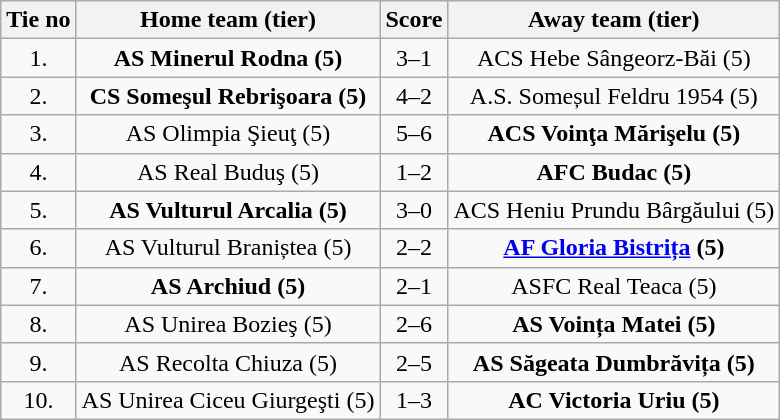<table class="wikitable" style="text-align: center">
<tr>
<th>Tie no</th>
<th>Home team (tier)</th>
<th>Score</th>
<th>Away team (tier)</th>
</tr>
<tr>
<td>1.</td>
<td><strong>AS Minerul Rodna (5)</strong></td>
<td>3–1</td>
<td>ACS Hebe Sângeorz-Băi (5)</td>
</tr>
<tr>
<td>2.</td>
<td><strong>CS Someşul Rebrişoara (5)</strong></td>
<td>4–2</td>
<td>A.S. Someșul Feldru 1954 (5)</td>
</tr>
<tr>
<td>3.</td>
<td>AS Olimpia Şieuţ (5)</td>
<td>5–6</td>
<td><strong>ACS Voinţa Mărişelu (5)</strong></td>
</tr>
<tr>
<td>4.</td>
<td>AS Real Buduş (5)</td>
<td>1–2</td>
<td><strong>AFC Budac (5)</strong></td>
</tr>
<tr>
<td>5.</td>
<td><strong>AS Vulturul Arcalia (5)</strong></td>
<td>3–0</td>
<td>ACS Heniu Prundu Bârgăului (5)</td>
</tr>
<tr>
<td>6.</td>
<td>AS Vulturul Braniștea (5)</td>
<td>2–2  </td>
<td><strong><a href='#'>AF Gloria Bistrița</a> (5)</strong></td>
</tr>
<tr>
<td>7.</td>
<td><strong>AS Archiud (5)</strong></td>
<td>2–1</td>
<td>ASFC Real Teaca (5)</td>
</tr>
<tr>
<td>8.</td>
<td>AS Unirea Bozieş (5)</td>
<td>2–6</td>
<td><strong>AS Voința Matei (5)</strong></td>
</tr>
<tr>
<td>9.</td>
<td>AS Recolta Chiuza (5)</td>
<td>2–5</td>
<td><strong>AS Săgeata Dumbrăvița (5)</strong></td>
</tr>
<tr>
<td>10.</td>
<td>AS Unirea Ciceu Giurgeşti (5)</td>
<td>1–3</td>
<td><strong>AC Victoria Uriu (5)</strong></td>
</tr>
</table>
